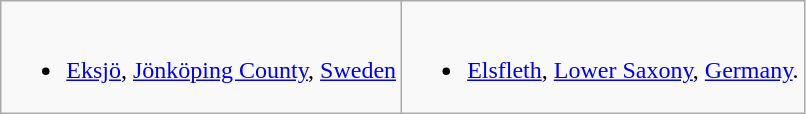<table class="wikitable">
<tr valign="top">
<td><br><ul><li> <a href='#'>Eksjö</a>, <a href='#'>Jönköping County</a>, <a href='#'>Sweden</a></li></ul></td>
<td><br><ul><li> <a href='#'>Elsfleth</a>, <a href='#'>Lower Saxony</a>, <a href='#'>Germany</a>.</li></ul></td>
</tr>
</table>
